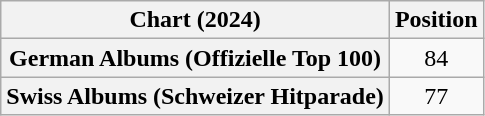<table class="wikitable sortable plainrowheaders" style="text-align:center">
<tr>
<th scope="col">Chart (2024)</th>
<th scope="col">Position</th>
</tr>
<tr>
<th scope="row">German Albums (Offizielle Top 100)</th>
<td>84</td>
</tr>
<tr>
<th scope="row">Swiss Albums (Schweizer Hitparade)</th>
<td>77</td>
</tr>
</table>
